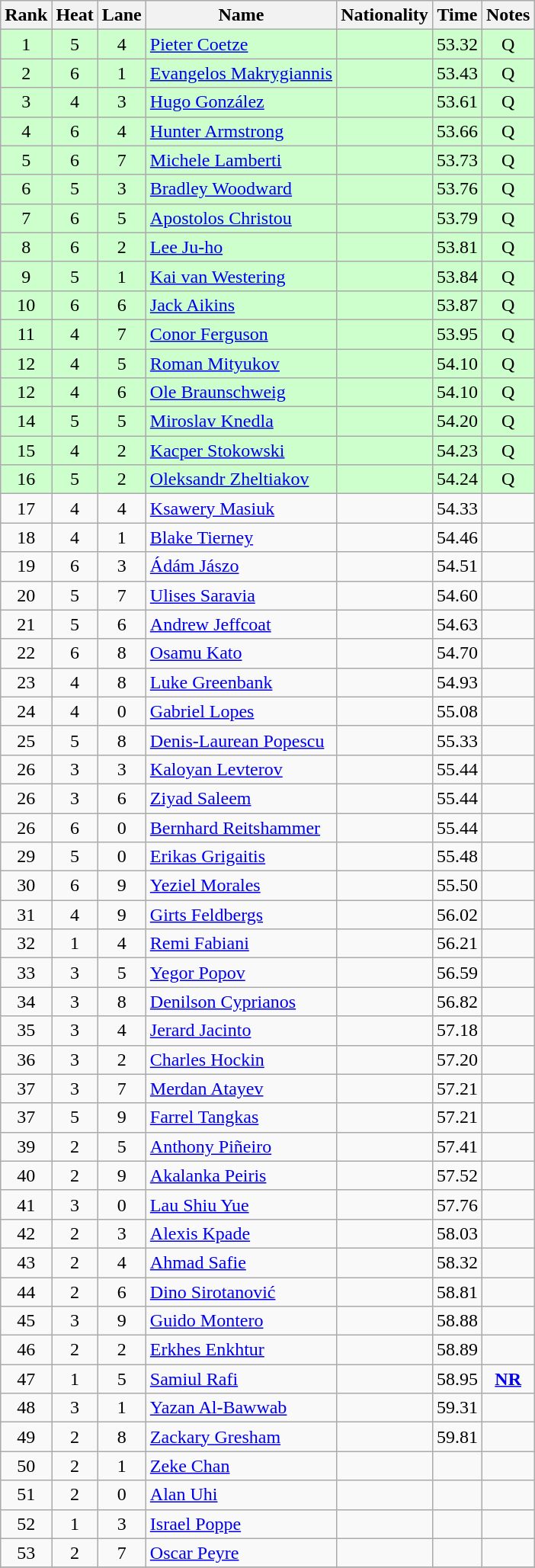<table class="wikitable sortable" style="text-align:center">
<tr>
<th>Rank</th>
<th>Heat</th>
<th>Lane</th>
<th>Name</th>
<th>Nationality</th>
<th>Time</th>
<th>Notes</th>
</tr>
<tr bgcolor=ccffcc>
<td>1</td>
<td>5</td>
<td>4</td>
<td align=left><a href='#'>Pieter Coetze</a></td>
<td align=left></td>
<td>53.32</td>
<td>Q</td>
</tr>
<tr bgcolor=ccffcc>
<td>2</td>
<td>6</td>
<td>1</td>
<td align=left><a href='#'>Evangelos Makrygiannis</a></td>
<td align=left></td>
<td>53.43</td>
<td>Q</td>
</tr>
<tr bgcolor=ccffcc>
<td>3</td>
<td>4</td>
<td>3</td>
<td align=left><a href='#'>Hugo González</a></td>
<td align=left></td>
<td>53.61</td>
<td>Q</td>
</tr>
<tr bgcolor=ccffcc>
<td>4</td>
<td>6</td>
<td>4</td>
<td align=left><a href='#'>Hunter Armstrong</a></td>
<td align=left></td>
<td>53.66</td>
<td>Q</td>
</tr>
<tr bgcolor=ccffcc>
<td>5</td>
<td>6</td>
<td>7</td>
<td align=left><a href='#'>Michele Lamberti</a></td>
<td align=left></td>
<td>53.73</td>
<td>Q</td>
</tr>
<tr bgcolor=ccffcc>
<td>6</td>
<td>5</td>
<td>3</td>
<td align=left><a href='#'>Bradley Woodward</a></td>
<td align=left></td>
<td>53.76</td>
<td>Q</td>
</tr>
<tr bgcolor=ccffcc>
<td>7</td>
<td>6</td>
<td>5</td>
<td align=left><a href='#'>Apostolos Christou</a></td>
<td align=left></td>
<td>53.79</td>
<td>Q</td>
</tr>
<tr bgcolor=ccffcc>
<td>8</td>
<td>6</td>
<td>2</td>
<td align=left><a href='#'>Lee Ju-ho</a></td>
<td align=left></td>
<td>53.81</td>
<td>Q</td>
</tr>
<tr bgcolor=ccffcc>
<td>9</td>
<td>5</td>
<td>1</td>
<td align=left><a href='#'>Kai van Westering</a></td>
<td align=left></td>
<td>53.84</td>
<td>Q</td>
</tr>
<tr bgcolor=ccffcc>
<td>10</td>
<td>6</td>
<td>6</td>
<td align=left><a href='#'>Jack Aikins</a></td>
<td align=left></td>
<td>53.87</td>
<td>Q</td>
</tr>
<tr bgcolor=ccffcc>
<td>11</td>
<td>4</td>
<td>7</td>
<td align=left><a href='#'>Conor Ferguson</a></td>
<td align=left></td>
<td>53.95</td>
<td>Q</td>
</tr>
<tr bgcolor=ccffcc>
<td>12</td>
<td>4</td>
<td>5</td>
<td align=left><a href='#'>Roman Mityukov</a></td>
<td align=left></td>
<td>54.10</td>
<td>Q</td>
</tr>
<tr bgcolor=ccffcc>
<td>12</td>
<td>4</td>
<td>6</td>
<td align=left><a href='#'>Ole Braunschweig</a></td>
<td align=left></td>
<td>54.10</td>
<td>Q</td>
</tr>
<tr bgcolor=ccffcc>
<td>14</td>
<td>5</td>
<td>5</td>
<td align=left><a href='#'>Miroslav Knedla</a></td>
<td align=left></td>
<td>54.20</td>
<td>Q</td>
</tr>
<tr bgcolor=ccffcc>
<td>15</td>
<td>4</td>
<td>2</td>
<td align=left><a href='#'>Kacper Stokowski</a></td>
<td align=left></td>
<td>54.23</td>
<td>Q</td>
</tr>
<tr bgcolor=ccffcc>
<td>16</td>
<td>5</td>
<td>2</td>
<td align=left><a href='#'>Oleksandr Zheltiakov</a></td>
<td align=left></td>
<td>54.24</td>
<td>Q</td>
</tr>
<tr>
<td>17</td>
<td>4</td>
<td>4</td>
<td align=left><a href='#'>Ksawery Masiuk</a></td>
<td align=left></td>
<td>54.33</td>
<td></td>
</tr>
<tr>
<td>18</td>
<td>4</td>
<td>1</td>
<td align=left><a href='#'>Blake Tierney</a></td>
<td align=left></td>
<td>54.46</td>
<td></td>
</tr>
<tr>
<td>19</td>
<td>6</td>
<td>3</td>
<td align=left><a href='#'>Ádám Jászo</a></td>
<td align=left></td>
<td>54.51</td>
<td></td>
</tr>
<tr>
<td>20</td>
<td>5</td>
<td>7</td>
<td align=left><a href='#'>Ulises Saravia</a></td>
<td align=left></td>
<td>54.60</td>
<td></td>
</tr>
<tr>
<td>21</td>
<td>5</td>
<td>6</td>
<td align=left><a href='#'>Andrew Jeffcoat</a></td>
<td align=left></td>
<td>54.63</td>
<td></td>
</tr>
<tr>
<td>22</td>
<td>6</td>
<td>8</td>
<td align=left><a href='#'>Osamu Kato</a></td>
<td align=left></td>
<td>54.70</td>
<td></td>
</tr>
<tr>
<td>23</td>
<td>4</td>
<td>8</td>
<td align=left><a href='#'>Luke Greenbank</a></td>
<td align=left></td>
<td>54.93</td>
<td></td>
</tr>
<tr>
<td>24</td>
<td>4</td>
<td>0</td>
<td align=left><a href='#'>Gabriel Lopes</a></td>
<td align=left></td>
<td>55.08</td>
<td></td>
</tr>
<tr>
<td>25</td>
<td>5</td>
<td>8</td>
<td align=left><a href='#'>Denis-Laurean Popescu</a></td>
<td align=left></td>
<td>55.33</td>
<td></td>
</tr>
<tr>
<td>26</td>
<td>3</td>
<td>3</td>
<td align=left><a href='#'>Kaloyan Levterov</a></td>
<td align=left></td>
<td>55.44</td>
<td></td>
</tr>
<tr>
<td>26</td>
<td>3</td>
<td>6</td>
<td align=left><a href='#'>Ziyad Saleem</a></td>
<td align=left></td>
<td>55.44</td>
<td></td>
</tr>
<tr>
<td>26</td>
<td>6</td>
<td>0</td>
<td align=left><a href='#'>Bernhard Reitshammer</a></td>
<td align=left></td>
<td>55.44</td>
<td></td>
</tr>
<tr>
<td>29</td>
<td>5</td>
<td>0</td>
<td align=left><a href='#'>Erikas Grigaitis</a></td>
<td align=left></td>
<td>55.48</td>
<td></td>
</tr>
<tr>
<td>30</td>
<td>6</td>
<td>9</td>
<td align=left><a href='#'>Yeziel Morales</a></td>
<td align=left></td>
<td>55.50</td>
<td></td>
</tr>
<tr>
<td>31</td>
<td>4</td>
<td>9</td>
<td align=left><a href='#'>Girts Feldbergs</a></td>
<td align=left></td>
<td>56.02</td>
<td></td>
</tr>
<tr>
<td>32</td>
<td>1</td>
<td>4</td>
<td align=left><a href='#'>Remi Fabiani</a></td>
<td align=left></td>
<td>56.21</td>
<td></td>
</tr>
<tr>
<td>33</td>
<td>3</td>
<td>5</td>
<td align=left><a href='#'>Yegor Popov</a></td>
<td align=left></td>
<td>56.59</td>
<td></td>
</tr>
<tr>
<td>34</td>
<td>3</td>
<td>8</td>
<td align=left><a href='#'>Denilson Cyprianos</a></td>
<td align=left></td>
<td>56.82</td>
<td></td>
</tr>
<tr>
<td>35</td>
<td>3</td>
<td>4</td>
<td align=left><a href='#'>Jerard Jacinto</a></td>
<td align=left></td>
<td>57.18</td>
<td></td>
</tr>
<tr>
<td>36</td>
<td>3</td>
<td>2</td>
<td align=left><a href='#'>Charles Hockin</a></td>
<td align=left></td>
<td>57.20</td>
<td></td>
</tr>
<tr>
<td>37</td>
<td>3</td>
<td>7</td>
<td align=left><a href='#'>Merdan Atayev</a></td>
<td align=left></td>
<td>57.21</td>
<td></td>
</tr>
<tr>
<td>37</td>
<td>5</td>
<td>9</td>
<td align=left><a href='#'>Farrel Tangkas</a></td>
<td align=left></td>
<td>57.21</td>
<td></td>
</tr>
<tr>
<td>39</td>
<td>2</td>
<td>5</td>
<td align=left><a href='#'>Anthony Piñeiro</a></td>
<td align=left></td>
<td>57.41</td>
<td></td>
</tr>
<tr>
<td>40</td>
<td>2</td>
<td>9</td>
<td align=left><a href='#'>Akalanka Peiris</a></td>
<td align=left></td>
<td>57.52</td>
<td></td>
</tr>
<tr>
<td>41</td>
<td>3</td>
<td>0</td>
<td align=left><a href='#'>Lau Shiu Yue</a></td>
<td align=left></td>
<td>57.76</td>
<td></td>
</tr>
<tr>
<td>42</td>
<td>2</td>
<td>3</td>
<td align=left><a href='#'>Alexis Kpade</a></td>
<td align=left></td>
<td>58.03</td>
<td></td>
</tr>
<tr>
<td>43</td>
<td>2</td>
<td>4</td>
<td align=left><a href='#'>Ahmad Safie</a></td>
<td align=left></td>
<td>58.32</td>
<td></td>
</tr>
<tr>
<td>44</td>
<td>2</td>
<td>6</td>
<td align=left><a href='#'>Dino Sirotanović</a></td>
<td align=left></td>
<td>58.81</td>
<td></td>
</tr>
<tr>
<td>45</td>
<td>3</td>
<td>9</td>
<td align=left><a href='#'>Guido Montero</a></td>
<td align=left></td>
<td>58.88</td>
<td></td>
</tr>
<tr>
<td>46</td>
<td>2</td>
<td>2</td>
<td align=left><a href='#'>Erkhes Enkhtur</a></td>
<td align=left></td>
<td>58.89</td>
<td></td>
</tr>
<tr>
<td>47</td>
<td>1</td>
<td>5</td>
<td align=left><a href='#'>Samiul Rafi</a></td>
<td align=left></td>
<td>58.95</td>
<td><strong><a href='#'>NR</a></strong></td>
</tr>
<tr>
<td>48</td>
<td>3</td>
<td>1</td>
<td align=left><a href='#'>Yazan Al-Bawwab</a></td>
<td align=left></td>
<td>59.31</td>
<td></td>
</tr>
<tr>
<td>49</td>
<td>2</td>
<td>8</td>
<td align=left><a href='#'>Zackary Gresham</a></td>
<td align=left></td>
<td>59.81</td>
<td></td>
</tr>
<tr>
<td>50</td>
<td>2</td>
<td>1</td>
<td align=left><a href='#'>Zeke Chan</a></td>
<td align=left></td>
<td></td>
<td></td>
</tr>
<tr>
<td>51</td>
<td>2</td>
<td>0</td>
<td align=left><a href='#'>Alan Uhi</a></td>
<td align=left></td>
<td></td>
<td></td>
</tr>
<tr>
<td>52</td>
<td>1</td>
<td>3</td>
<td align=left><a href='#'>Israel Poppe</a></td>
<td align=left></td>
<td></td>
<td></td>
</tr>
<tr>
<td>53</td>
<td>2</td>
<td>7</td>
<td align=left><a href='#'>Oscar Peyre</a></td>
<td align=left></td>
<td></td>
<td></td>
</tr>
<tr>
</tr>
</table>
